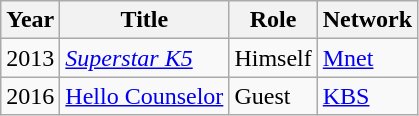<table class="wikitable">
<tr>
<th>Year</th>
<th>Title</th>
<th>Role</th>
<th>Network</th>
</tr>
<tr>
<td>2013</td>
<td><em><a href='#'>Superstar K5</a></em></td>
<td>Himself</td>
<td><a href='#'>Mnet</a></td>
</tr>
<tr>
<td>2016</td>
<td><a href='#'>Hello Counselor</a></td>
<td>Guest</td>
<td><a href='#'>KBS</a></td>
</tr>
</table>
